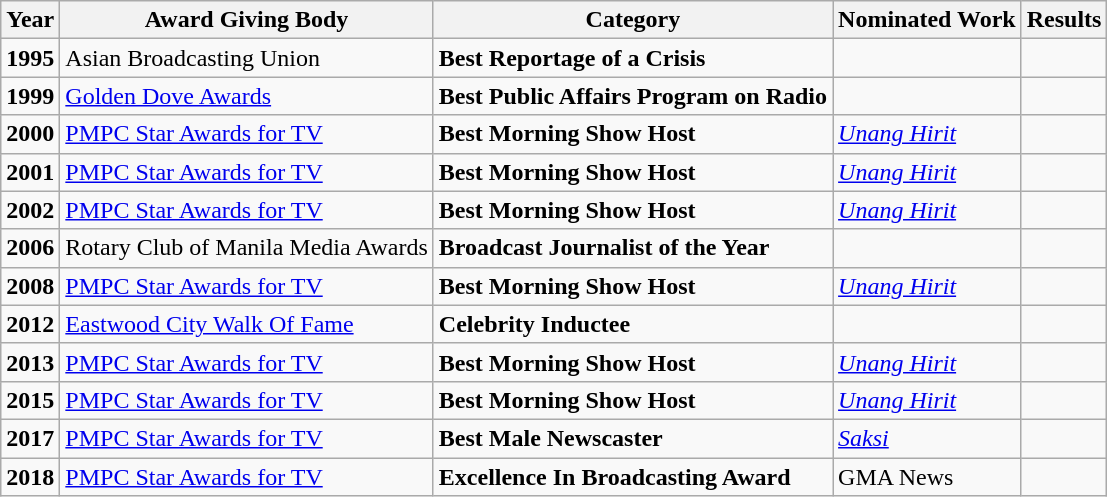<table class="wikitable">
<tr>
<th>Year</th>
<th>Award Giving Body</th>
<th>Category</th>
<th>Nominated Work</th>
<th>Results</th>
</tr>
<tr>
<td><strong>1995</strong></td>
<td>Asian Broadcasting Union</td>
<td><strong>Best Reportage of a Crisis</strong></td>
<td></td>
<td></td>
</tr>
<tr>
<td><strong>1999</strong></td>
<td><a href='#'>Golden Dove Awards</a></td>
<td><strong>Best Public Affairs Program on Radio</strong></td>
<td></td>
<td></td>
</tr>
<tr>
<td><strong>2000</strong></td>
<td><a href='#'>PMPC Star Awards for TV</a></td>
<td><strong>Best Morning Show Host</strong></td>
<td><em><a href='#'>Unang Hirit</a></em></td>
<td></td>
</tr>
<tr>
<td><strong>2001</strong></td>
<td><a href='#'>PMPC Star Awards for TV</a></td>
<td><strong>Best Morning Show Host</strong></td>
<td><em><a href='#'>Unang Hirit</a></em></td>
<td></td>
</tr>
<tr>
<td><strong>2002</strong></td>
<td><a href='#'>PMPC Star Awards for TV</a></td>
<td><strong>Best Morning Show Host</strong></td>
<td><em><a href='#'>Unang Hirit</a></em></td>
<td></td>
</tr>
<tr>
<td><strong>2006</strong></td>
<td>Rotary Club of Manila Media Awards</td>
<td><strong>Broadcast Journalist of the Year</strong></td>
<td></td>
<td></td>
</tr>
<tr>
<td><strong>2008</strong></td>
<td><a href='#'>PMPC Star Awards for TV</a></td>
<td><strong>Best Morning Show Host</strong></td>
<td><em><a href='#'>Unang Hirit</a></em></td>
<td></td>
</tr>
<tr>
<td><strong>2012</strong></td>
<td><a href='#'>Eastwood City Walk Of Fame</a></td>
<td><strong>Celebrity Inductee</strong></td>
<td></td>
<td></td>
</tr>
<tr>
<td><strong>2013</strong></td>
<td><a href='#'>PMPC Star Awards for TV</a></td>
<td><strong>Best Morning Show Host</strong></td>
<td><em><a href='#'>Unang Hirit</a></em></td>
<td></td>
</tr>
<tr>
<td><strong>2015</strong></td>
<td><a href='#'>PMPC Star Awards for TV</a></td>
<td><strong>Best Morning Show Host</strong></td>
<td><em><a href='#'>Unang Hirit</a></em></td>
<td></td>
</tr>
<tr>
<td><strong>2017</strong></td>
<td><a href='#'>PMPC Star Awards for TV</a></td>
<td><strong>Best Male Newscaster</strong></td>
<td><em><a href='#'>Saksi</a></em></td>
<td></td>
</tr>
<tr>
<td><strong>2018</strong></td>
<td><a href='#'>PMPC Star Awards for TV</a></td>
<td><strong>Excellence In Broadcasting Award</strong></td>
<td>GMA News</td>
<td></td>
</tr>
</table>
